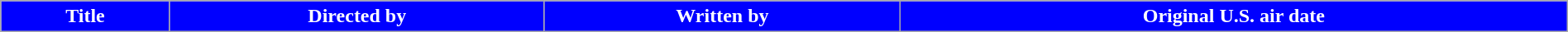<table class="wikitable plainrowheaders" width="100%" style="background:#FFFFFF">
<tr>
<th style="color: #FFFFFF; background-color: #0000FF;">Title</th>
<th style="color: #FFFFFF; background-color: #0000FF;">Directed by</th>
<th style="color: #FFFFFF; background-color: #0000FF;">Written by</th>
<th style="color: #FFFFFF; background-color: #0000FF;">Original U.S. air date<br></th>
</tr>
</table>
